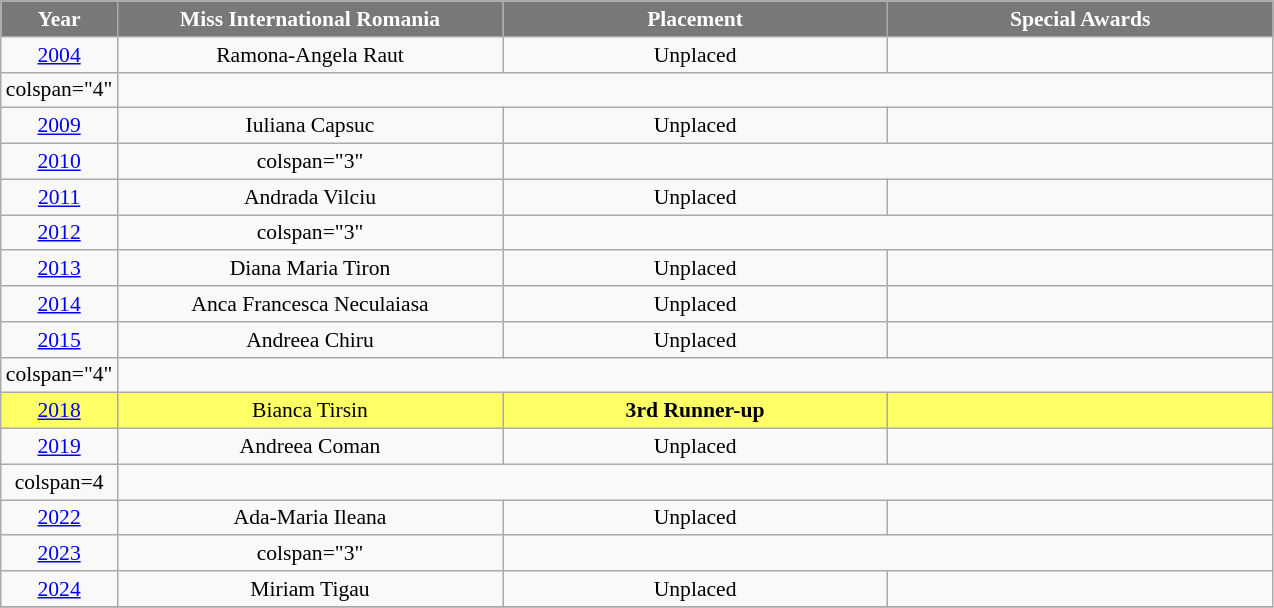<table class="wikitable sortable" style="font-size: 90%; text-align:center">
<tr>
<th width="60" style="background-color:#787878;color:#FFFFFF;">Year</th>
<th width="250" style="background-color:#787878;color:#FFFFFF;">Miss International Romania</th>
<th width="250" style="background-color:#787878;color:#FFFFFF;">Placement</th>
<th width="250" style="background-color:#787878;color:#FFFFFF;">Special Awards</th>
</tr>
<tr>
<td><a href='#'>2004</a></td>
<td>Ramona-Angela Raut</td>
<td>Unplaced</td>
<td></td>
</tr>
<tr>
<td>colspan="4" </td>
</tr>
<tr>
<td><a href='#'>2009</a></td>
<td>Iuliana Capsuc</td>
<td>Unplaced</td>
<td></td>
</tr>
<tr>
<td><a href='#'>2010</a></td>
<td>colspan="3" </td>
</tr>
<tr>
<td><a href='#'>2011</a></td>
<td>Andrada Vilciu</td>
<td>Unplaced</td>
<td></td>
</tr>
<tr>
<td><a href='#'>2012</a></td>
<td>colspan="3" </td>
</tr>
<tr>
<td><a href='#'>2013</a></td>
<td>Diana Maria Tiron</td>
<td>Unplaced</td>
<td></td>
</tr>
<tr>
<td><a href='#'>2014</a></td>
<td>Anca Francesca Neculaiasa</td>
<td>Unplaced</td>
<td></td>
</tr>
<tr>
<td><a href='#'>2015</a></td>
<td>Andreea Chiru</td>
<td>Unplaced</td>
<td></td>
</tr>
<tr>
<td>colspan="4" </td>
</tr>
<tr style="background:#FFFF66;">
<td><a href='#'>2018</a></td>
<td>Bianca Tirsin</td>
<td><strong>3rd Runner-up</strong></td>
<td></td>
</tr>
<tr>
<td><a href='#'>2019</a></td>
<td>Andreea Coman</td>
<td>Unplaced</td>
<td></td>
</tr>
<tr>
<td>colspan=4 </td>
</tr>
<tr>
<td><a href='#'>2022</a></td>
<td>Ada-Maria Ileana</td>
<td>Unplaced</td>
<td></td>
</tr>
<tr>
<td><a href='#'>2023</a></td>
<td>colspan="3" </td>
</tr>
<tr>
<td><a href='#'>2024</a></td>
<td>Miriam Tigau</td>
<td>Unplaced</td>
<td></td>
</tr>
<tr>
</tr>
</table>
